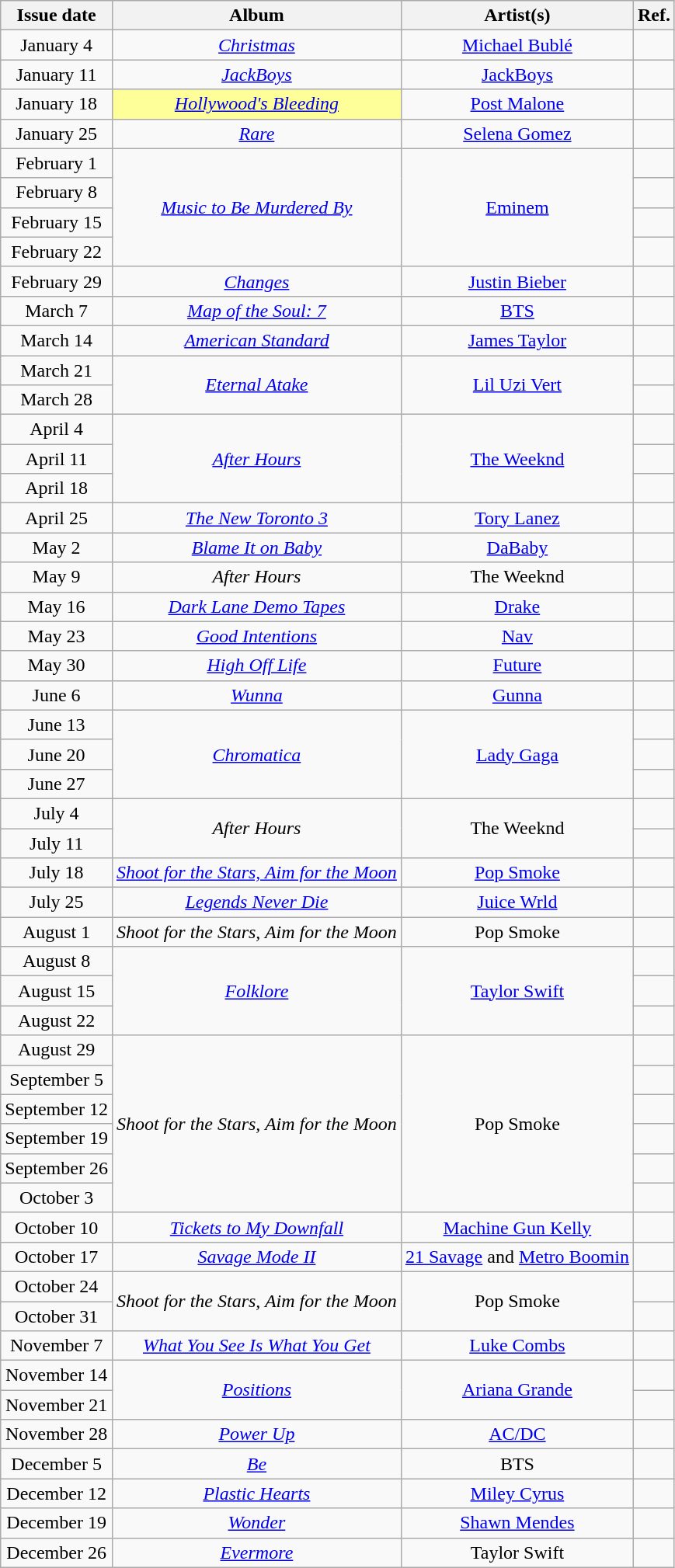<table class="wikitable plainrowheaders" style="text-align: center;">
<tr>
<th>Issue date</th>
<th>Album</th>
<th>Artist(s)</th>
<th>Ref.</th>
</tr>
<tr>
<td>January 4</td>
<td><em><a href='#'>Christmas</a></em></td>
<td><a href='#'>Michael Bublé</a></td>
<td></td>
</tr>
<tr>
<td>January 11</td>
<td><em><a href='#'>JackBoys</a></em></td>
<td><a href='#'>JackBoys</a></td>
<td></td>
</tr>
<tr>
<td>January 18</td>
<td bgcolor=#FFFF99><em><a href='#'>Hollywood's Bleeding</a></em> </td>
<td><a href='#'>Post Malone</a></td>
<td></td>
</tr>
<tr>
<td>January 25</td>
<td><em><a href='#'>Rare</a></em></td>
<td><a href='#'>Selena Gomez</a></td>
<td></td>
</tr>
<tr>
<td>February 1</td>
<td rowspan="4"><em><a href='#'>Music to Be Murdered By</a></em></td>
<td rowspan="4"><a href='#'>Eminem</a></td>
<td></td>
</tr>
<tr>
<td>February 8</td>
<td></td>
</tr>
<tr>
<td>February 15</td>
<td></td>
</tr>
<tr>
<td>February 22</td>
<td></td>
</tr>
<tr>
<td>February 29</td>
<td><em><a href='#'>Changes</a></em></td>
<td><a href='#'>Justin Bieber</a></td>
<td></td>
</tr>
<tr>
<td>March 7</td>
<td><em><a href='#'>Map of the Soul: 7</a></em></td>
<td><a href='#'>BTS</a></td>
<td></td>
</tr>
<tr>
<td>March 14</td>
<td><em><a href='#'>American Standard</a></em></td>
<td><a href='#'>James Taylor</a></td>
<td></td>
</tr>
<tr>
<td>March 21</td>
<td rowspan="2"><em><a href='#'>Eternal Atake</a></em></td>
<td rowspan="2"><a href='#'>Lil Uzi Vert</a></td>
<td></td>
</tr>
<tr>
<td>March 28</td>
<td></td>
</tr>
<tr>
<td>April 4</td>
<td rowspan="3"><em><a href='#'>After Hours</a></em></td>
<td rowspan="3"><a href='#'>The Weeknd</a></td>
<td></td>
</tr>
<tr>
<td>April 11</td>
<td></td>
</tr>
<tr>
<td>April 18</td>
<td></td>
</tr>
<tr>
<td>April 25</td>
<td><em><a href='#'>The New Toronto 3</a></em></td>
<td><a href='#'>Tory Lanez</a></td>
<td></td>
</tr>
<tr>
<td>May 2</td>
<td><em><a href='#'>Blame It on Baby</a></em></td>
<td><a href='#'>DaBaby</a></td>
<td></td>
</tr>
<tr>
<td>May 9</td>
<td><em>After Hours</em></td>
<td>The Weeknd</td>
<td></td>
</tr>
<tr>
<td>May 16</td>
<td><em><a href='#'>Dark Lane Demo Tapes</a></em></td>
<td><a href='#'>Drake</a></td>
<td></td>
</tr>
<tr>
<td>May 23</td>
<td><em><a href='#'>Good Intentions</a></em></td>
<td><a href='#'>Nav</a></td>
<td></td>
</tr>
<tr>
<td>May 30</td>
<td><em><a href='#'>High Off Life</a></em></td>
<td><a href='#'>Future</a></td>
<td></td>
</tr>
<tr>
<td>June 6</td>
<td><em><a href='#'>Wunna</a></em></td>
<td><a href='#'>Gunna</a></td>
<td></td>
</tr>
<tr>
<td>June 13</td>
<td rowspan="3"><em><a href='#'>Chromatica</a></em></td>
<td rowspan="3"><a href='#'>Lady Gaga</a></td>
<td></td>
</tr>
<tr>
<td>June 20</td>
<td></td>
</tr>
<tr>
<td>June 27</td>
<td></td>
</tr>
<tr>
<td>July 4</td>
<td rowspan="2"><em>After Hours</em></td>
<td rowspan="2">The Weeknd</td>
<td></td>
</tr>
<tr>
<td>July 11</td>
<td></td>
</tr>
<tr>
<td>July 18</td>
<td><em><a href='#'>Shoot for the Stars, Aim for the Moon</a></em></td>
<td><a href='#'>Pop Smoke</a></td>
<td></td>
</tr>
<tr>
<td>July 25</td>
<td><em><a href='#'>Legends Never Die</a></em></td>
<td><a href='#'>Juice Wrld</a></td>
<td></td>
</tr>
<tr>
<td>August 1</td>
<td><em>Shoot for the Stars, Aim for the Moon</em></td>
<td>Pop Smoke</td>
<td></td>
</tr>
<tr>
<td>August 8</td>
<td rowspan="3"><em><a href='#'>Folklore</a></em></td>
<td rowspan="3"><a href='#'>Taylor Swift</a></td>
<td></td>
</tr>
<tr>
<td>August 15</td>
<td></td>
</tr>
<tr>
<td>August 22</td>
<td></td>
</tr>
<tr>
<td>August 29</td>
<td rowspan="6"><em>Shoot for the Stars, Aim for the Moon</em></td>
<td rowspan="6">Pop Smoke</td>
<td></td>
</tr>
<tr>
<td>September 5</td>
<td></td>
</tr>
<tr>
<td>September 12</td>
<td></td>
</tr>
<tr>
<td>September 19</td>
<td></td>
</tr>
<tr>
<td>September 26</td>
<td></td>
</tr>
<tr>
<td>October 3</td>
<td></td>
</tr>
<tr>
<td>October 10</td>
<td><em><a href='#'>Tickets to My Downfall</a></em></td>
<td><a href='#'>Machine Gun Kelly</a></td>
<td></td>
</tr>
<tr>
<td>October 17</td>
<td><em><a href='#'>Savage Mode II</a></em></td>
<td><a href='#'>21 Savage</a> and <a href='#'>Metro Boomin</a></td>
<td></td>
</tr>
<tr>
<td>October 24</td>
<td rowspan="2"><em>Shoot for the Stars, Aim for the Moon</em></td>
<td rowspan="2">Pop Smoke</td>
<td></td>
</tr>
<tr>
<td>October 31</td>
<td></td>
</tr>
<tr>
<td>November 7</td>
<td><em><a href='#'>What You See Is What You Get</a></em></td>
<td><a href='#'>Luke Combs</a></td>
<td></td>
</tr>
<tr>
<td>November 14</td>
<td rowspan="2"><em><a href='#'>Positions</a></em></td>
<td rowspan="2"><a href='#'>Ariana Grande</a></td>
<td></td>
</tr>
<tr>
<td>November 21</td>
<td></td>
</tr>
<tr>
<td>November 28</td>
<td><em><a href='#'>Power Up</a></em></td>
<td><a href='#'>AC/DC</a></td>
<td></td>
</tr>
<tr>
<td>December 5</td>
<td><em><a href='#'>Be</a></em></td>
<td>BTS</td>
<td></td>
</tr>
<tr>
<td>December 12</td>
<td><em><a href='#'>Plastic Hearts</a></em></td>
<td><a href='#'>Miley Cyrus</a></td>
<td></td>
</tr>
<tr>
<td>December 19</td>
<td><em><a href='#'>Wonder</a></em></td>
<td><a href='#'>Shawn Mendes</a></td>
<td></td>
</tr>
<tr>
<td>December 26</td>
<td><em><a href='#'>Evermore</a></em></td>
<td>Taylor Swift</td>
<td></td>
</tr>
</table>
